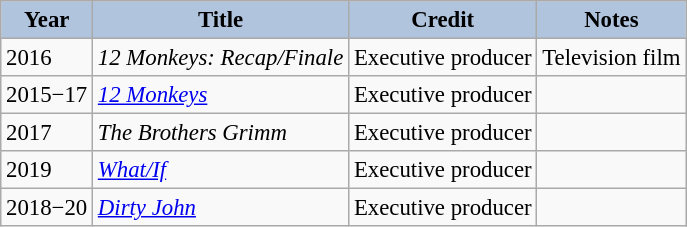<table class="wikitable" style="font-size:95%;">
<tr align="center">
<th style="background:#B0C4DE;">Year</th>
<th style="background:#B0C4DE;">Title</th>
<th style="background:#B0C4DE;">Credit</th>
<th style="background:#B0C4DE;">Notes</th>
</tr>
<tr>
<td>2016</td>
<td><em>12 Monkeys: Recap/Finale</em></td>
<td>Executive producer</td>
<td>Television film</td>
</tr>
<tr>
<td>2015−17</td>
<td><em><a href='#'>12 Monkeys</a></em></td>
<td>Executive producer</td>
<td></td>
</tr>
<tr>
<td>2017</td>
<td><em>The Brothers Grimm</em></td>
<td>Executive producer</td>
<td></td>
</tr>
<tr>
<td>2019</td>
<td><em><a href='#'>What/If</a></em></td>
<td>Executive producer</td>
<td></td>
</tr>
<tr>
<td>2018−20</td>
<td><em><a href='#'>Dirty John</a></em></td>
<td>Executive producer</td>
<td></td>
</tr>
</table>
